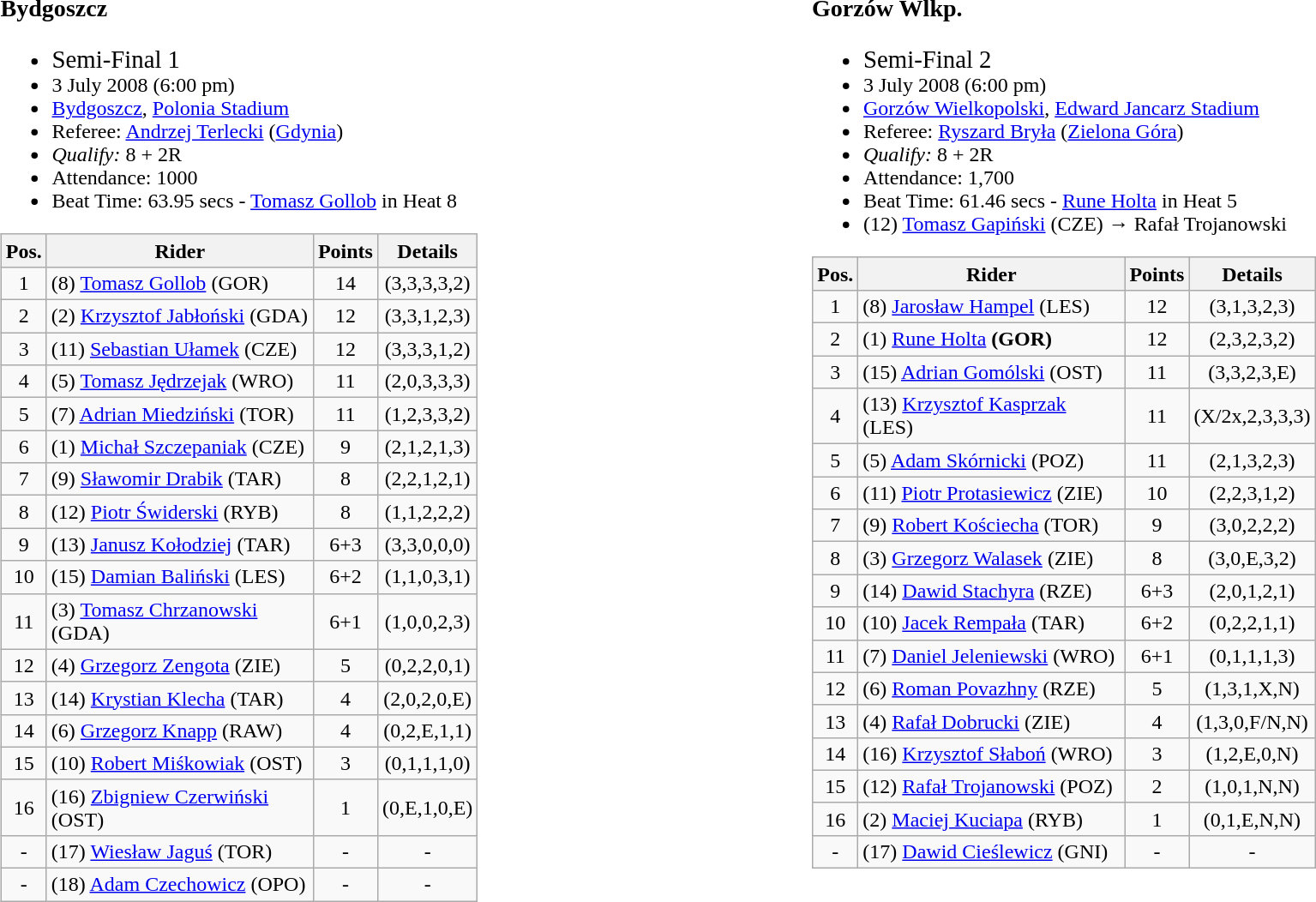<table width=100%>
<tr>
<td width=50% valign=top><br><h3>Bydgoszcz</h3><ul><li><big>Semi-Final 1</big></li><li>3 July 2008 (6:00 pm)</li><li> <a href='#'>Bydgoszcz</a>, <a href='#'>Polonia Stadium</a></li><li>Referee: <a href='#'>Andrzej Terlecki</a> (<a href='#'>Gdynia</a>)</li><li><em>Qualify:</em> 8 + 2R</li><li>Attendance: 1000</li><li>Beat Time: 63.95 secs - <a href='#'>Tomasz Gollob</a> in Heat 8</li></ul><table class=wikitable>
<tr>
<th width=25px>Pos.</th>
<th width=200px>Rider</th>
<th width=40px>Points</th>
<th width=70px>Details</th>
</tr>
<tr align=center >
<td>1</td>
<td align=left>(8) <a href='#'>Tomasz Gollob</a> (GOR)</td>
<td>14</td>
<td>(3,3,3,3,2)</td>
</tr>
<tr align=center >
<td>2</td>
<td align=left>(2) <a href='#'>Krzysztof Jabłoński</a> (GDA)</td>
<td>12</td>
<td>(3,3,1,2,3)</td>
</tr>
<tr align=center >
<td>3</td>
<td align=left>(11) <a href='#'>Sebastian Ułamek</a> (CZE)</td>
<td>12</td>
<td>(3,3,3,1,2)</td>
</tr>
<tr align=center >
<td>4</td>
<td align=left>(5) <a href='#'>Tomasz Jędrzejak</a> (WRO)</td>
<td>11</td>
<td>(2,0,3,3,3)</td>
</tr>
<tr align=center>
<td>5</td>
<td align=left>(7) <a href='#'>Adrian Miedziński</a> (TOR)</td>
<td>11</td>
<td>(1,2,3,3,2)</td>
</tr>
<tr align=center >
<td>6</td>
<td align=left>(1) <a href='#'>Michał Szczepaniak</a> (CZE)</td>
<td>9</td>
<td>(2,1,2,1,3)</td>
</tr>
<tr align=center >
<td>7</td>
<td align=left>(9) <a href='#'>Sławomir Drabik</a> (TAR)</td>
<td>8</td>
<td>(2,2,1,2,1)</td>
</tr>
<tr align=center>
<td>8</td>
<td align=left>(12) <a href='#'>Piotr Świderski</a> (RYB)</td>
<td>8</td>
<td>(1,1,2,2,2)</td>
</tr>
<tr align=center >
<td>9</td>
<td align=left>(13) <a href='#'>Janusz Kołodziej</a> (TAR)</td>
<td>6+3</td>
<td>(3,3,0,0,0)</td>
</tr>
<tr align=center >
<td>10</td>
<td align=left>(15) <a href='#'>Damian Baliński</a> (LES)</td>
<td>6+2</td>
<td>(1,1,0,3,1)</td>
</tr>
<tr align=center>
<td>11</td>
<td align=left >(3) <a href='#'>Tomasz Chrzanowski</a> (GDA)</td>
<td>6+1</td>
<td>(1,0,0,2,3)</td>
</tr>
<tr align=center>
<td>12</td>
<td align=left>(4) <a href='#'>Grzegorz Zengota</a> (ZIE)</td>
<td>5</td>
<td>(0,2,2,0,1)</td>
</tr>
<tr align=center>
<td>13</td>
<td align=left>(14) <a href='#'>Krystian Klecha</a> (TAR)</td>
<td>4</td>
<td>(2,0,2,0,E)</td>
</tr>
<tr align=center>
<td>14</td>
<td align=left>(6) <a href='#'>Grzegorz Knapp</a> (RAW)</td>
<td>4</td>
<td>(0,2,E,1,1)</td>
</tr>
<tr align=center>
<td>15</td>
<td align=left>(10) <a href='#'>Robert Miśkowiak</a> (OST)</td>
<td>3</td>
<td>(0,1,1,1,0)</td>
</tr>
<tr align=center>
<td>16</td>
<td align=left>(16) <a href='#'>Zbigniew Czerwiński</a> (OST)</td>
<td>1</td>
<td>(0,E,1,0,E)</td>
</tr>
<tr align=center>
<td>-</td>
<td align=left>(17) <a href='#'>Wiesław Jaguś</a> (TOR)</td>
<td>-</td>
<td>-</td>
</tr>
<tr align=center>
<td>-</td>
<td align=left>(18) <a href='#'>Adam Czechowicz</a> (OPO)</td>
<td>-</td>
<td>-</td>
</tr>
</table>
</td>
<td width=50% valign=top><br><h3>Gorzów Wlkp.</h3><ul><li><big>Semi-Final 2</big></li><li>3 July 2008 (6:00 pm)</li><li> <a href='#'>Gorzów Wielkopolski</a>, <a href='#'>Edward Jancarz Stadium</a></li><li>Referee: <a href='#'>Ryszard Bryła</a> (<a href='#'>Zielona Góra</a>)</li><li><em>Qualify:</em> 8 + 2R</li><li>Attendance: 1,700</li><li>Beat Time: 61.46 secs - <a href='#'>Rune Holta</a> in Heat 5</li><li>(12) <a href='#'>Tomasz Gapiński</a> (CZE) → Rafał Trojanowski</li></ul><table class=wikitable>
<tr>
<th width=25px>Pos.</th>
<th width=200px>Rider</th>
<th width=40px>Points</th>
<th width=70px>Details</th>
</tr>
<tr align=center >
<td>1</td>
<td align=left>(8) <a href='#'>Jarosław Hampel</a> (LES)</td>
<td>12</td>
<td>(3,1,3,2,3)</td>
</tr>
<tr align=center >
<td>2</td>
<td align=left>(1) <a href='#'>Rune Holta</a> <strong>(GOR)</strong></td>
<td>12</td>
<td>(2,3,2,3,2)</td>
</tr>
<tr align=center >
<td>3</td>
<td align=left>(15) <a href='#'>Adrian Gomólski</a> (OST)</td>
<td>11</td>
<td>(3,3,2,3,E)</td>
</tr>
<tr align=center >
<td>4</td>
<td align=left>(13) <a href='#'>Krzysztof Kasprzak</a> (LES)</td>
<td>11</td>
<td>(X/2x,2,3,3,3)</td>
</tr>
<tr align=center >
<td>5</td>
<td align=left>(5) <a href='#'>Adam Skórnicki</a> (POZ)</td>
<td>11</td>
<td>(2,1,3,2,3)</td>
</tr>
<tr align=center >
<td>6</td>
<td align=left>(11) <a href='#'>Piotr Protasiewicz</a> (ZIE)</td>
<td>10</td>
<td>(2,2,3,1,2)</td>
</tr>
<tr align=center >
<td>7</td>
<td align=left>(9) <a href='#'>Robert Kościecha</a> (TOR)</td>
<td>9</td>
<td>(3,0,2,2,2)</td>
</tr>
<tr align=center >
<td>8</td>
<td align=left>(3) <a href='#'>Grzegorz Walasek</a> (ZIE)</td>
<td>8</td>
<td>(3,0,E,3,2)</td>
</tr>
<tr align=center >
<td>9</td>
<td align=left>(14) <a href='#'>Dawid Stachyra</a> (RZE)</td>
<td>6+3</td>
<td>(2,0,1,2,1)</td>
</tr>
<tr align=center >
<td>10</td>
<td align=left>(10) <a href='#'>Jacek Rempała</a> (TAR)</td>
<td>6+2</td>
<td>(0,2,2,1,1)</td>
</tr>
<tr align=center>
<td>11</td>
<td align=left>(7) <a href='#'>Daniel Jeleniewski</a> (WRO)</td>
<td>6+1</td>
<td>(0,1,1,1,3)</td>
</tr>
<tr align=center>
<td>12</td>
<td align=left>(6) <a href='#'>Roman Povazhny</a> (RZE)</td>
<td>5</td>
<td>(1,3,1,X,N)</td>
</tr>
<tr align=center>
<td>13</td>
<td align=left>(4) <a href='#'>Rafał Dobrucki</a> (ZIE)</td>
<td>4</td>
<td>(1,3,0,F/N,N)</td>
</tr>
<tr align=center>
<td>14</td>
<td align=left>(16) <a href='#'>Krzysztof Słaboń</a> (WRO)</td>
<td>3</td>
<td>(1,2,E,0,N)</td>
</tr>
<tr align=center>
<td>15</td>
<td align=left>(12) <a href='#'>Rafał Trojanowski</a> (POZ)</td>
<td>2</td>
<td>(1,0,1,N,N)</td>
</tr>
<tr align=center>
<td>16</td>
<td align=left>(2) <a href='#'>Maciej Kuciapa</a> (RYB)</td>
<td>1</td>
<td>(0,1,E,N,N)</td>
</tr>
<tr align=center>
<td>-</td>
<td align=left>(17) <a href='#'>Dawid Cieślewicz</a> (GNI)</td>
<td>-</td>
<td>-</td>
</tr>
</table>
</td>
</tr>
</table>
